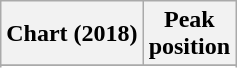<table class="wikitable sortable plainrowheaders" style="text-align:center">
<tr>
<th scope="col">Chart (2018)</th>
<th scope="col">Peak<br>position</th>
</tr>
<tr>
</tr>
<tr>
</tr>
<tr>
</tr>
</table>
